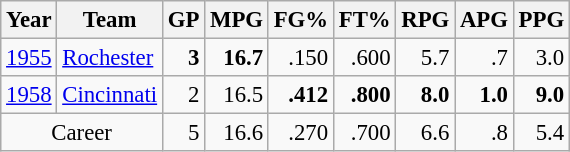<table class="wikitable sortable" style="font-size:95%; text-align:right;">
<tr>
<th>Year</th>
<th>Team</th>
<th>GP</th>
<th>MPG</th>
<th>FG%</th>
<th>FT%</th>
<th>RPG</th>
<th>APG</th>
<th>PPG</th>
</tr>
<tr>
<td style="text-align:left;"><a href='#'>1955</a></td>
<td style="text-align:left;"><a href='#'>Rochester</a></td>
<td><strong>3</strong></td>
<td><strong>16.7</strong></td>
<td>.150</td>
<td>.600</td>
<td>5.7</td>
<td>.7</td>
<td>3.0</td>
</tr>
<tr>
<td style="text-align:left;"><a href='#'>1958</a></td>
<td style="text-align:left;"><a href='#'>Cincinnati</a></td>
<td>2</td>
<td>16.5</td>
<td><strong>.412</strong></td>
<td><strong>.800</strong></td>
<td><strong>8.0</strong></td>
<td><strong>1.0</strong></td>
<td><strong>9.0</strong></td>
</tr>
<tr>
<td colspan="2" style="text-align:center;">Career</td>
<td>5</td>
<td>16.6</td>
<td>.270</td>
<td>.700</td>
<td>6.6</td>
<td>.8</td>
<td>5.4</td>
</tr>
</table>
